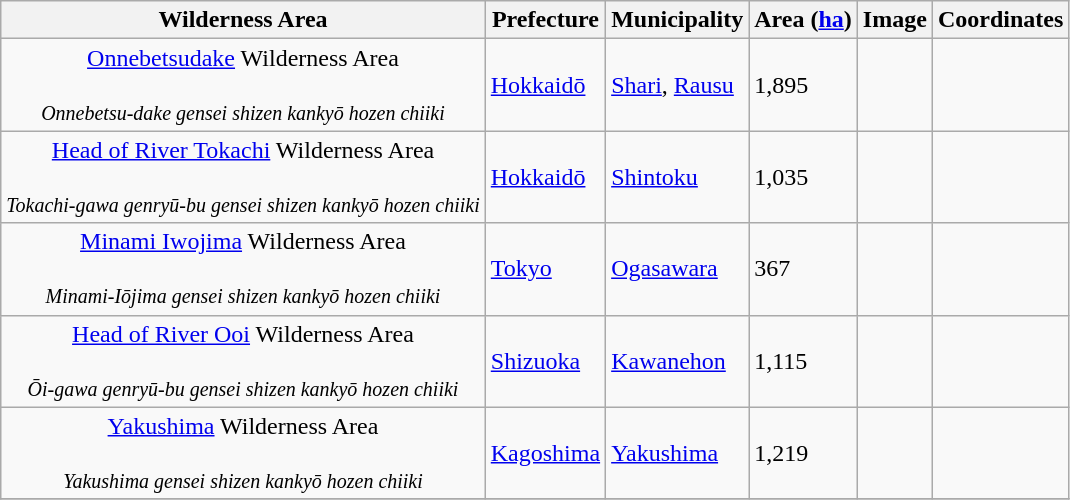<table class="wikitable sortable">
<tr>
<th>Wilderness Area</th>
<th>Prefecture</th>
<th>Municipality</th>
<th>Area (<a href='#'>ha</a>)</th>
<th class="unsortable">Image</th>
<th class="unsortable">Coordinates</th>
</tr>
<tr>
<td align="center"><a href='#'>Onnebetsudake</a> Wilderness Area<br><br><small><em>Onnebetsu-dake gensei shizen kankyō hozen chiiki</em></small></td>
<td><a href='#'>Hokkaidō</a></td>
<td><a href='#'>Shari</a>, <a href='#'>Rausu</a></td>
<td>1,895</td>
<td></td>
<td></td>
</tr>
<tr>
<td align="center"><a href='#'>Head of River Tokachi</a> Wilderness Area<br><br><small><em>Tokachi-gawa genryū-bu gensei shizen kankyō hozen chiiki</em></small></td>
<td><a href='#'>Hokkaidō</a></td>
<td><a href='#'>Shintoku</a></td>
<td>1,035</td>
<td></td>
<td></td>
</tr>
<tr>
<td align="center"><a href='#'>Minami Iwojima</a> Wilderness Area<br><br><small><em>Minami-Iōjima gensei shizen kankyō hozen chiiki</em></small></td>
<td><a href='#'>Tokyo</a></td>
<td><a href='#'>Ogasawara</a></td>
<td>367</td>
<td></td>
<td></td>
</tr>
<tr>
<td align="center"><a href='#'>Head of River Ooi</a> Wilderness Area<br><br><small><em>Ōi-gawa genryū-bu gensei shizen kankyō hozen chiiki</em></small></td>
<td><a href='#'>Shizuoka</a></td>
<td><a href='#'>Kawanehon</a></td>
<td>1,115</td>
<td></td>
<td></td>
</tr>
<tr>
<td align="center"><a href='#'>Yakushima</a> Wilderness Area<br><br><small><em>Yakushima gensei shizen kankyō hozen chiiki</em></small></td>
<td><a href='#'>Kagoshima</a></td>
<td><a href='#'>Yakushima</a></td>
<td>1,219</td>
<td></td>
<td></td>
</tr>
<tr>
</tr>
</table>
